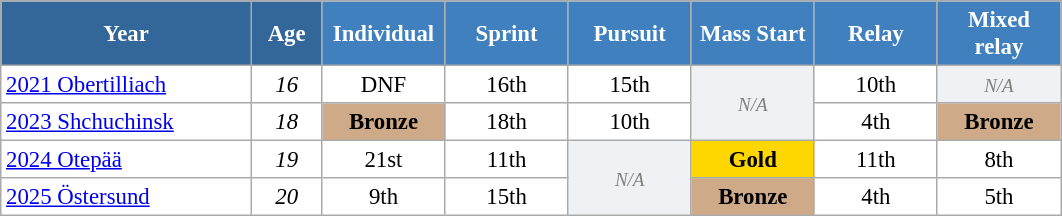<table class="wikitable" style="font-size:95%; text-align:center; border:grey solid 1px; border-collapse:collapse; background:#ffffff;">
<tr>
<th style="background-color:#369; color:white;    width:160px;">Year</th>
<th style="background-color:#369; color:white;    width:40px;">Age</th>
<th style="background-color:#4180be; color:white; width:75px;">Individual</th>
<th style="background-color:#4180be; color:white; width:75px;">Sprint</th>
<th style="background-color:#4180be; color:white; width:75px;">Pursuit</th>
<th style="background-color:#4180be; color:white; width:75px;">Mass Start</th>
<th style="background-color:#4180be; color:white; width:75px;">Relay</th>
<th style="background-color:#4180be; color:white; width:75px;">Mixed relay</th>
</tr>
<tr>
<td align=left> <a href='#'>2021 Obertilliach</a></td>
<td><em>16</em></td>
<td>DNF</td>
<td>16th</td>
<td>15th</td>
<td rowspan="2" style="background: #f0f1f4; color:gray; text-align:center;" class="table-na"><small><em>N/A</em></small></td>
<td>10th</td>
<td rowspan="1" style="background: #f0f1f4; color:gray; text-align:center;" class="table-na"><small><em>N/A</em></small></td>
</tr>
<tr>
<td align=left> <a href='#'>2023 Shchuchinsk</a></td>
<td><em>18</em></td>
<td style="background:#cfaa88;"><strong>Bronze</strong></td>
<td>18th</td>
<td>10th</td>
<td>4th</td>
<td style="background:#cfaa88;"><strong>Bronze</strong></td>
</tr>
<tr>
<td align=left> <a href='#'>2024 Otepää</a></td>
<td><em>19</em></td>
<td>21st</td>
<td>11th</td>
<td rowspan="2" style="background: #f0f1f4; color:gray; text-align:center;" class="table-na"><small><em>N/A</em></small></td>
<td style="background:gold"><strong>Gold</strong></td>
<td>11th</td>
<td>8th</td>
</tr>
<tr>
<td align=left> <a href='#'>2025 Östersund</a></td>
<td><em>20</em></td>
<td>9th</td>
<td>15th</td>
<td style="background:#cfaa88;"><strong>Bronze</strong></td>
<td>4th</td>
<td>5th</td>
</tr>
</table>
